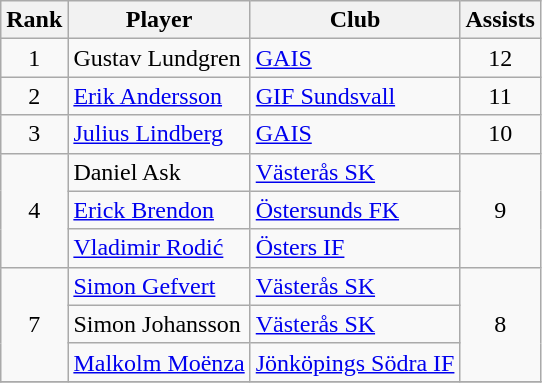<table class="wikitable" style="text-align:center">
<tr>
<th>Rank</th>
<th>Player</th>
<th>Club</th>
<th>Assists</th>
</tr>
<tr>
<td>1</td>
<td align="left"> Gustav Lundgren</td>
<td align="left"><a href='#'>GAIS</a></td>
<td>12</td>
</tr>
<tr>
<td>2</td>
<td align="left"> <a href='#'>Erik Andersson</a></td>
<td align="left"><a href='#'>GIF Sundsvall</a></td>
<td>11</td>
</tr>
<tr>
<td>3</td>
<td align="left"> <a href='#'>Julius Lindberg</a></td>
<td align="left"><a href='#'>GAIS</a></td>
<td>10</td>
</tr>
<tr>
<td rowspan=3>4</td>
<td align="left"> Daniel Ask</td>
<td align="left"><a href='#'>Västerås SK</a></td>
<td rowspan=3>9</td>
</tr>
<tr>
<td align="left"> <a href='#'>Erick Brendon</a></td>
<td align="left"><a href='#'>Östersunds FK</a></td>
</tr>
<tr>
<td align="left"> <a href='#'>Vladimir Rodić</a></td>
<td align="left"><a href='#'>Östers IF</a></td>
</tr>
<tr>
<td rowspan=3>7</td>
<td align="left"> <a href='#'>Simon Gefvert</a></td>
<td align="left"><a href='#'>Västerås SK</a></td>
<td rowspan=3>8</td>
</tr>
<tr>
<td align="left"> Simon Johansson</td>
<td align="left"><a href='#'>Västerås SK</a></td>
</tr>
<tr>
<td align="left"> <a href='#'>Malkolm Moënza</a></td>
<td align="left"><a href='#'>Jönköpings Södra IF</a></td>
</tr>
<tr>
</tr>
</table>
